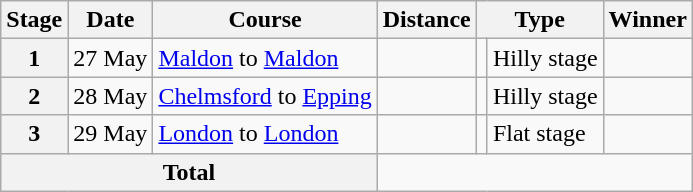<table class="wikitable sortable">
<tr>
<th scope="col">Stage</th>
<th scope="col">Date</th>
<th scope="col">Course</th>
<th scope="col">Distance</th>
<th colspan="2" scope="col">Type</th>
<th scope="col">Winner</th>
</tr>
<tr>
<th scope="row">1</th>
<td style="text-align:right">27 May</td>
<td><a href='#'>Maldon</a> to <a href='#'>Maldon</a></td>
<td style="text-align:center;"></td>
<td></td>
<td>Hilly stage</td>
<td></td>
</tr>
<tr>
<th scope="row">2</th>
<td style="text-align:right">28 May</td>
<td><a href='#'>Chelmsford</a> to <a href='#'>Epping</a></td>
<td style="text-align:center;"></td>
<td></td>
<td>Hilly stage</td>
<td></td>
</tr>
<tr>
<th scope="row">3</th>
<td style="text-align:right">29 May</td>
<td><a href='#'>London</a> to <a href='#'>London</a></td>
<td style="text-align:center;"></td>
<td></td>
<td>Flat stage</td>
<td></td>
</tr>
<tr>
<th colspan="3">Total</th>
<td colspan="4" style="text-align:center"></td>
</tr>
</table>
